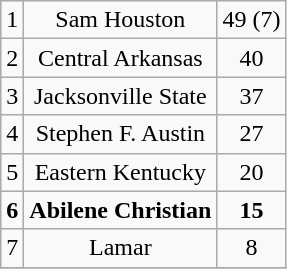<table class="wikitable">
<tr align="center">
<td>1</td>
<td>Sam Houston</td>
<td>49 (7)</td>
</tr>
<tr align="center">
<td>2</td>
<td>Central Arkansas</td>
<td>40</td>
</tr>
<tr align="center">
<td>3</td>
<td>Jacksonville State</td>
<td>37</td>
</tr>
<tr align="center">
<td>4</td>
<td>Stephen F. Austin</td>
<td>27</td>
</tr>
<tr align="center">
<td>5</td>
<td>Eastern Kentucky</td>
<td>20</td>
</tr>
<tr align="center">
<td><strong>6</strong></td>
<td><strong>Abilene Christian</strong></td>
<td><strong>15</strong></td>
</tr>
<tr align="center">
<td>7</td>
<td>Lamar</td>
<td>8</td>
</tr>
<tr align="center">
</tr>
</table>
